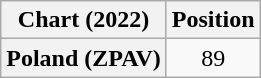<table class="wikitable sortable plainrowheaders" style="text-align:center">
<tr>
<th scope="col">Chart (2022)</th>
<th scope="col">Position</th>
</tr>
<tr>
<th scope="row">Poland (ZPAV)</th>
<td>89</td>
</tr>
</table>
